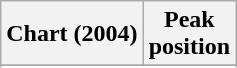<table class="wikitable sortable plainrowheaders" style="text-align:center">
<tr>
<th scope="col">Chart (2004)</th>
<th scope="col">Peak<br> position</th>
</tr>
<tr>
</tr>
<tr>
</tr>
</table>
